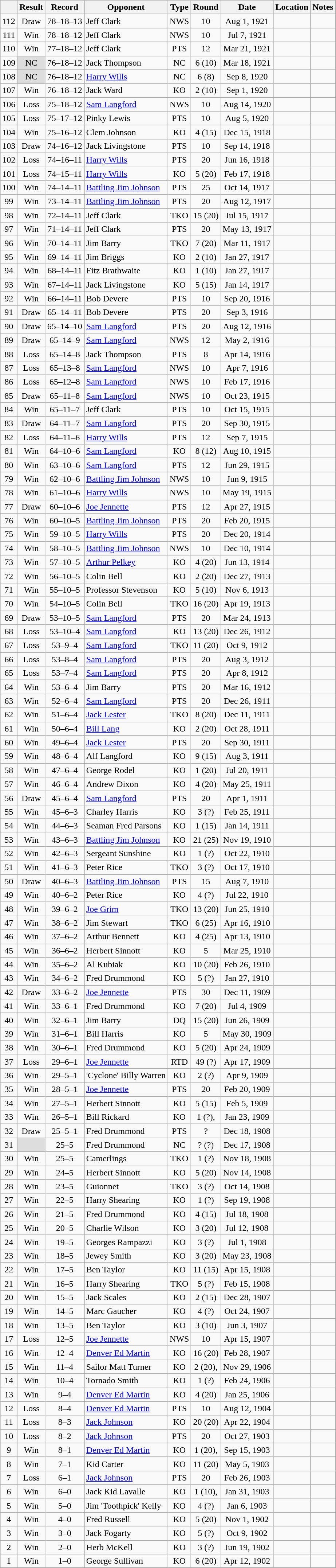<table class="wikitable sortable mw-collapsible" style="text-align:center">
<tr>
<th></th>
<th>Result</th>
<th>Record</th>
<th>Opponent</th>
<th>Type</th>
<th>Round</th>
<th>Date</th>
<th>Location</th>
<th>Notes</th>
</tr>
<tr>
<td>112</td>
<td>Draw</td>
<td>78–18–13 </td>
<td align=left>Jeff Clark</td>
<td>NWS</td>
<td>10</td>
<td>Aug 1, 1921</td>
<td style="text-align:left;"></td>
<td></td>
</tr>
<tr>
<td>111</td>
<td>Win</td>
<td>78–18–12 </td>
<td align=left>Jeff Clark</td>
<td>NWS</td>
<td>10</td>
<td>Jul 7, 1921</td>
<td style="text-align:left;"></td>
<td></td>
</tr>
<tr>
<td>110</td>
<td>Win</td>
<td>77–18–12 </td>
<td align=left>Jeff Clark</td>
<td>PTS</td>
<td>12</td>
<td>Mar 21, 1921</td>
<td style="text-align:left;"></td>
<td></td>
</tr>
<tr>
<td>109</td>
<td style="background:#DDD">NC</td>
<td>76–18–12 </td>
<td align=left>Jack Thompson</td>
<td>NC</td>
<td>6 (10)</td>
<td>Mar 18, 1921</td>
<td style="text-align:left;"></td>
<td style="text-align:left;"></td>
</tr>
<tr>
<td>108</td>
<td style="background:#DDD">NC</td>
<td>76–18–12 </td>
<td align=left><a href='#'>Harry Wills</a></td>
<td>NC</td>
<td>6 (8)</td>
<td>Sep 8, 1920</td>
<td style="text-align:left;"></td>
<td style="text-align:left;"></td>
</tr>
<tr>
<td>107</td>
<td>Win</td>
<td>76–18–12 </td>
<td align=left>Jack Ward</td>
<td>KO</td>
<td>2 (10)</td>
<td>Sep 1, 1920</td>
<td style="text-align:left;"></td>
<td></td>
</tr>
<tr>
<td>106</td>
<td>Loss</td>
<td>75–18–12 </td>
<td align=left><a href='#'>Sam Langford</a></td>
<td>NWS</td>
<td>10</td>
<td>Aug 14, 1920</td>
<td style="text-align:left;"></td>
<td></td>
</tr>
<tr>
<td>105</td>
<td>Loss</td>
<td>75–17–12 </td>
<td align=left>Pinky Lewis</td>
<td>PTS</td>
<td>10</td>
<td>Aug 5, 1920</td>
<td style="text-align:left;"></td>
<td></td>
</tr>
<tr>
<td>104</td>
<td>Win</td>
<td>75–16–12 </td>
<td align=left>Clem Johnson</td>
<td>KO</td>
<td>4 (15)</td>
<td>Dec 15, 1918</td>
<td style="text-align:left;"></td>
<td></td>
</tr>
<tr>
<td>103</td>
<td>Draw</td>
<td>74–16–12 </td>
<td align=left>Jack Livingstone</td>
<td>PTS</td>
<td>10</td>
<td>Sep 14, 1918</td>
<td style="text-align:left;"></td>
<td></td>
</tr>
<tr>
<td>102</td>
<td>Loss</td>
<td>74–16–11 </td>
<td align=left><a href='#'>Harry Wills</a></td>
<td>PTS</td>
<td>20</td>
<td>Jun 16, 1918</td>
<td style="text-align:left;"></td>
<td></td>
</tr>
<tr>
<td>101</td>
<td>Loss</td>
<td>74–15–11 </td>
<td align=left><a href='#'>Harry Wills</a></td>
<td>KO</td>
<td>5 (20)</td>
<td>Feb 17, 1918</td>
<td style="text-align:left;"></td>
<td></td>
</tr>
<tr>
<td>100</td>
<td>Win</td>
<td>74–14–11 </td>
<td align=left><a href='#'>Battling Jim Johnson</a></td>
<td>PTS</td>
<td>25</td>
<td>Oct 14, 1917</td>
<td style="text-align:left;"></td>
<td></td>
</tr>
<tr>
<td>99</td>
<td>Win</td>
<td>73–14–11 </td>
<td align=left><a href='#'>Battling Jim Johnson</a></td>
<td>PTS</td>
<td>20</td>
<td>Aug 12, 1917</td>
<td style="text-align:left;"></td>
<td style="text-align:left;"></td>
</tr>
<tr>
<td>98</td>
<td>Win</td>
<td>72–14–11 </td>
<td align=left>Jeff Clark</td>
<td>TKO</td>
<td>15 (20)</td>
<td>Jul 15, 1917</td>
<td style="text-align:left;"></td>
<td></td>
</tr>
<tr>
<td>97</td>
<td>Win</td>
<td>71–14–11 </td>
<td align=left>Jeff Clark</td>
<td>PTS</td>
<td>20</td>
<td>May 13, 1917</td>
<td style="text-align:left;"></td>
<td></td>
</tr>
<tr>
<td>96</td>
<td>Win</td>
<td>70–14–11 </td>
<td align=left>Jim Barry</td>
<td>TKO</td>
<td>7 (20)</td>
<td>Mar 11, 1917</td>
<td style="text-align:left;"></td>
<td></td>
</tr>
<tr>
<td>95</td>
<td>Win</td>
<td>69–14–11 </td>
<td align=left>Jim Briggs</td>
<td>KO</td>
<td>2 (10)</td>
<td>Jan 27, 1917</td>
<td style="text-align:left;"></td>
<td></td>
</tr>
<tr>
<td>94</td>
<td>Win</td>
<td>68–14–11 </td>
<td align=left>Fitz Brathwaite</td>
<td>KO</td>
<td>1 (10)</td>
<td>Jan 27, 1917</td>
<td style="text-align:left;"></td>
<td></td>
</tr>
<tr>
<td>93</td>
<td>Win</td>
<td>67–14–11 </td>
<td align=left>Jack Livingstone</td>
<td>KO</td>
<td>5 (15)</td>
<td>Jan 14, 1917</td>
<td style="text-align:left;"></td>
<td></td>
</tr>
<tr>
<td>92</td>
<td>Win</td>
<td>66–14–11 </td>
<td align=left>Bob Devere</td>
<td>PTS</td>
<td>10</td>
<td>Sep 20, 1916</td>
<td style="text-align:left;"></td>
<td></td>
</tr>
<tr>
<td>91</td>
<td>Draw</td>
<td>65–14–11 </td>
<td align=left>Bob Devere</td>
<td>PTS</td>
<td>20</td>
<td>Sep 3, 1916</td>
<td style="text-align:left;"></td>
<td></td>
</tr>
<tr>
<td>90</td>
<td>Draw</td>
<td>65–14–10 </td>
<td align=left><a href='#'>Sam Langford</a></td>
<td>PTS</td>
<td>20</td>
<td>Aug 12, 1916</td>
<td style="text-align:left;"></td>
<td style="text-align:left;"></td>
</tr>
<tr>
<td>89</td>
<td>Draw</td>
<td>65–14–9 </td>
<td align=left><a href='#'>Sam Langford</a></td>
<td>NWS</td>
<td>12</td>
<td>May 2, 1916</td>
<td style="text-align:left;"></td>
<td style="text-align:left;"></td>
</tr>
<tr>
<td>88</td>
<td>Loss</td>
<td>65–14–8 </td>
<td align=left>Jack Thompson</td>
<td>PTS</td>
<td>8</td>
<td>Apr 14, 1916</td>
<td style="text-align:left;"></td>
<td></td>
</tr>
<tr>
<td>87</td>
<td>Loss</td>
<td>65–13–8 </td>
<td align=left><a href='#'>Sam Langford</a></td>
<td>NWS</td>
<td>10</td>
<td>Apr 7, 1916</td>
<td style="text-align:left;"></td>
<td style="text-align:left;"></td>
</tr>
<tr>
<td>86</td>
<td>Loss</td>
<td>65–12–8 </td>
<td align=left><a href='#'>Sam Langford</a></td>
<td>NWS</td>
<td>10</td>
<td>Feb 17, 1916</td>
<td style="text-align:left;"></td>
<td></td>
</tr>
<tr>
<td>85</td>
<td>Draw</td>
<td>65–11–8 </td>
<td align=left><a href='#'>Sam Langford</a></td>
<td>NWS</td>
<td>10</td>
<td>Oct 23, 1915</td>
<td style="text-align:left;"></td>
<td></td>
</tr>
<tr>
<td>84</td>
<td>Win</td>
<td>65–11–7 </td>
<td align=left>Jeff Clark</td>
<td>PTS</td>
<td>10</td>
<td>Oct 15, 1915</td>
<td style="text-align:left;"></td>
<td></td>
</tr>
<tr>
<td>83</td>
<td>Draw</td>
<td>64–11–7 </td>
<td align=left><a href='#'>Sam Langford</a></td>
<td>PTS</td>
<td>20</td>
<td>Sep 30, 1915</td>
<td style="text-align:left;"></td>
<td></td>
</tr>
<tr>
<td>82</td>
<td>Loss</td>
<td>64–11–6 </td>
<td align=left><a href='#'>Harry Wills</a></td>
<td>PTS</td>
<td>12</td>
<td>Sep 7, 1915</td>
<td style="text-align:left;"></td>
<td style="text-align:left;"></td>
</tr>
<tr>
<td>81</td>
<td>Win</td>
<td>64–10–6 </td>
<td align=left><a href='#'>Sam Langford</a></td>
<td>KO</td>
<td>8 (12)</td>
<td>Aug 10, 1915</td>
<td style="text-align:left;"></td>
<td></td>
</tr>
<tr>
<td>80</td>
<td>Win</td>
<td>63–10–6 </td>
<td align=left><a href='#'>Sam Langford</a></td>
<td>PTS</td>
<td>12</td>
<td>Jun 29, 1915</td>
<td style="text-align:left;"></td>
<td style="text-align:left;"></td>
</tr>
<tr>
<td>79</td>
<td>Win</td>
<td>62–10–6 </td>
<td align=left><a href='#'>Battling Jim Johnson</a></td>
<td>NWS</td>
<td>10</td>
<td>Jun 9, 1915</td>
<td style="text-align:left;"></td>
<td></td>
</tr>
<tr>
<td>78</td>
<td>Win</td>
<td>61–10–6 </td>
<td align=left><a href='#'>Harry Wills</a></td>
<td>NWS</td>
<td>10</td>
<td>May 19, 1915</td>
<td style="text-align:left;"></td>
<td></td>
</tr>
<tr>
<td>77</td>
<td>Draw</td>
<td>60–10–6 </td>
<td align=left><a href='#'>Joe Jennette</a></td>
<td>PTS</td>
<td>12</td>
<td>Apr 27, 1915</td>
<td style="text-align:left;"></td>
<td style="text-align:left;"></td>
</tr>
<tr>
<td>76</td>
<td>Win</td>
<td>60–10–5 </td>
<td align=left><a href='#'>Battling Jim Johnson</a></td>
<td>PTS</td>
<td>20</td>
<td>Feb 20, 1915</td>
<td style="text-align:left;"></td>
<td></td>
</tr>
<tr>
<td>75</td>
<td>Win</td>
<td>59–10–5 </td>
<td align=left><a href='#'>Harry Wills</a></td>
<td>PTS</td>
<td>20</td>
<td>Dec 20, 1914</td>
<td style="text-align:left;"></td>
<td></td>
</tr>
<tr>
<td>74</td>
<td>Win</td>
<td>58–10–5 </td>
<td align=left><a href='#'>Battling Jim Johnson</a></td>
<td>NWS</td>
<td>10</td>
<td>Dec 10, 1914</td>
<td style="text-align:left;"></td>
<td></td>
</tr>
<tr>
<td>73</td>
<td>Win</td>
<td>57–10–5 </td>
<td align=left><a href='#'>Arthur Pelkey</a></td>
<td>KO</td>
<td>4 (20)</td>
<td>Jun 13, 1914</td>
<td style="text-align:left;"></td>
<td></td>
</tr>
<tr>
<td>72</td>
<td>Win</td>
<td>56–10–5 </td>
<td align=left>Colin Bell</td>
<td>KO</td>
<td>2 (20)</td>
<td>Dec 27, 1913</td>
<td style="text-align:left;"></td>
<td></td>
</tr>
<tr>
<td>71</td>
<td>Win</td>
<td>55–10–5 </td>
<td align=left>Professor Stevenson</td>
<td>KO</td>
<td>5 (10)</td>
<td>Nov 6, 1913</td>
<td style="text-align:left;"></td>
<td></td>
</tr>
<tr>
<td>70</td>
<td>Win</td>
<td>54–10–5 </td>
<td align=left>Colin Bell</td>
<td>TKO</td>
<td>16 (20)</td>
<td>Apr 19, 1913</td>
<td style="text-align:left;"></td>
<td style="text-align:left;"></td>
</tr>
<tr>
<td>69</td>
<td>Draw</td>
<td>53–10–5 </td>
<td align=left><a href='#'>Sam Langford</a></td>
<td>PTS</td>
<td>20</td>
<td>Mar 24, 1913</td>
<td style="text-align:left;"></td>
<td style="text-align:left;"></td>
</tr>
<tr>
<td>68</td>
<td>Loss</td>
<td>53–10–4 </td>
<td align=left><a href='#'>Sam Langford</a></td>
<td>KO</td>
<td>13 (20)</td>
<td>Dec 26, 1912</td>
<td style="text-align:left;"></td>
<td style="text-align:left;"></td>
</tr>
<tr>
<td>67</td>
<td>Loss</td>
<td>53–9–4 </td>
<td align=left><a href='#'>Sam Langford</a></td>
<td>TKO</td>
<td>11 (20)</td>
<td>Oct 9, 1912</td>
<td style="text-align:left;"></td>
<td style="text-align:left;"></td>
</tr>
<tr>
<td>66</td>
<td>Loss</td>
<td>53–8–4 </td>
<td align=left><a href='#'>Sam Langford</a></td>
<td>PTS</td>
<td>20</td>
<td>Aug 3, 1912</td>
<td style="text-align:left;"></td>
<td style="text-align:left;"></td>
</tr>
<tr>
<td>65</td>
<td>Loss</td>
<td>53–7–4 </td>
<td align=left><a href='#'>Sam Langford</a></td>
<td>PTS</td>
<td>20</td>
<td>Apr 8, 1912</td>
<td style="text-align:left;"></td>
<td style="text-align:left;"></td>
</tr>
<tr>
<td>64</td>
<td>Win</td>
<td>53–6–4 </td>
<td align=left>Jim Barry</td>
<td>PTS</td>
<td>20</td>
<td>Mar 16, 1912</td>
<td style="text-align:left;"></td>
<td></td>
</tr>
<tr>
<td>63</td>
<td>Win</td>
<td>52–6–4 </td>
<td align=left><a href='#'>Sam Langford</a></td>
<td>PTS</td>
<td>20</td>
<td>Dec 26, 1911</td>
<td style="text-align:left;"></td>
<td style="text-align:left;"></td>
</tr>
<tr>
<td>62</td>
<td>Win</td>
<td>51–6–4 </td>
<td align=left><a href='#'>Jack Lester</a></td>
<td>TKO</td>
<td>8 (20)</td>
<td>Dec 11, 1911</td>
<td style="text-align:left;"></td>
<td style="text-align:left;"></td>
</tr>
<tr>
<td>61</td>
<td>Win</td>
<td>50–6–4 </td>
<td align=left><a href='#'>Bill Lang</a></td>
<td>KO</td>
<td>2 (20)</td>
<td>Oct 28, 1911</td>
<td style="text-align:left;"></td>
<td style="text-align:left;"></td>
</tr>
<tr>
<td>60</td>
<td>Win</td>
<td>49–6–4 </td>
<td align=left><a href='#'>Jack Lester</a></td>
<td>PTS</td>
<td>20</td>
<td>Sep 30, 1911</td>
<td style="text-align:left;"></td>
<td style="text-align:left;"></td>
</tr>
<tr>
<td>59</td>
<td>Win</td>
<td>48–6–4 </td>
<td align=left>Alf Langford</td>
<td>KO</td>
<td>9 (15)</td>
<td>Aug 3, 1911</td>
<td style="text-align:left;"></td>
<td></td>
</tr>
<tr>
<td>58</td>
<td>Win</td>
<td>47–6–4 </td>
<td align=left>George Rodel</td>
<td>KO</td>
<td>1 (20)</td>
<td>Jul 20, 1911</td>
<td style="text-align:left;"></td>
<td></td>
</tr>
<tr>
<td>57</td>
<td>Win</td>
<td>46–6–4 </td>
<td align=left>Andrew Dixon</td>
<td>KO</td>
<td>4 (20)</td>
<td>May 25, 1911</td>
<td style="text-align:left;"></td>
<td></td>
</tr>
<tr>
<td>56</td>
<td>Draw</td>
<td>45–6–4 </td>
<td align=left><a href='#'>Sam Langford</a></td>
<td>PTS</td>
<td>20</td>
<td>Apr 1, 1911</td>
<td style="text-align:left;"></td>
<td style="text-align:left;"></td>
</tr>
<tr>
<td>55</td>
<td>Win</td>
<td>45–6–3 </td>
<td align=left>Charley Harris</td>
<td>KO</td>
<td>3 (?)</td>
<td>Feb 25, 1911</td>
<td style="text-align:left;"></td>
<td></td>
</tr>
<tr>
<td>54</td>
<td>Win</td>
<td>44–6–3 </td>
<td align=left>Seaman Fred Parsons</td>
<td>KO</td>
<td>1 (15)</td>
<td>Jan 14, 1911</td>
<td style="text-align:left;"></td>
<td></td>
</tr>
<tr>
<td>53</td>
<td>Win</td>
<td>43–6–3 </td>
<td align=left><a href='#'>Battling Jim Johnson</a></td>
<td>KO</td>
<td>21 (25)</td>
<td>Nov 19, 1910</td>
<td style="text-align:left;"></td>
<td></td>
</tr>
<tr>
<td>52</td>
<td>Win</td>
<td>42–6–3 </td>
<td align=left>Sergeant Sunshine</td>
<td>KO</td>
<td>1 (?)</td>
<td>Oct 22, 1910</td>
<td style="text-align:left;"></td>
<td></td>
</tr>
<tr>
<td>51</td>
<td>Win</td>
<td>41–6–3 </td>
<td align=left>Peter Rice</td>
<td>TKO</td>
<td>3 (?)</td>
<td>Oct 17, 1910</td>
<td style="text-align:left;"></td>
<td></td>
</tr>
<tr>
<td>50</td>
<td>Draw</td>
<td>40–6–3 </td>
<td align=left><a href='#'>Battling Jim Johnson</a></td>
<td>PTS</td>
<td>15</td>
<td>Aug 7, 1910</td>
<td style="text-align:left;"></td>
<td></td>
</tr>
<tr>
<td>49</td>
<td>Win</td>
<td>40–6–2 </td>
<td align=left>Peter Rice</td>
<td>KO</td>
<td>4 (?)</td>
<td>Jul 22, 1910</td>
<td style="text-align:left;"></td>
<td></td>
</tr>
<tr>
<td>48</td>
<td>Win</td>
<td>39–6–2 </td>
<td align=left><a href='#'>Joe Grim</a></td>
<td>TKO</td>
<td>13 (20)</td>
<td>Jun 25, 1910</td>
<td style="text-align:left;"></td>
<td></td>
</tr>
<tr>
<td>47</td>
<td>Win</td>
<td>38–6–2 </td>
<td align=left>Jim Stewart</td>
<td>TKO</td>
<td>6 (25)</td>
<td>Apr 16, 1910</td>
<td style="text-align:left;"></td>
<td></td>
</tr>
<tr>
<td>46</td>
<td>Win</td>
<td>37–6–2 </td>
<td align=left>Arthur Bennett</td>
<td>KO</td>
<td>4 (25)</td>
<td>Apr 13, 1910</td>
<td style="text-align:left;"></td>
<td></td>
</tr>
<tr>
<td>45</td>
<td>Win</td>
<td>36–6–2 </td>
<td align=left>Herbert Sinnott</td>
<td>KO</td>
<td>5</td>
<td>Mar 25, 1910</td>
<td style="text-align:left;"></td>
<td style="text-align:left;"></td>
</tr>
<tr>
<td>44</td>
<td>Win</td>
<td>35–6–2 </td>
<td align=left>Al Kubiak</td>
<td>KO</td>
<td>10 (20)</td>
<td>Feb 26, 1910</td>
<td style="text-align:left;"></td>
<td></td>
</tr>
<tr>
<td>43</td>
<td>Win</td>
<td>34–6–2 </td>
<td align=left>Fred Drummond</td>
<td>KO</td>
<td>5 (?)</td>
<td>Jan 27, 1910</td>
<td style="text-align:left;"></td>
<td></td>
</tr>
<tr>
<td>42</td>
<td>Draw</td>
<td>33–6–2 </td>
<td align=left><a href='#'>Joe Jennette</a></td>
<td>PTS</td>
<td>30</td>
<td>Dec 11, 1909</td>
<td style="text-align:left;"></td>
<td style="text-align:left;"></td>
</tr>
<tr>
<td>41</td>
<td>Win</td>
<td>33–6–1 </td>
<td align=left>Fred Drummond</td>
<td>KO</td>
<td>7 (20)</td>
<td>Jul 4, 1909</td>
<td style="text-align:left;"></td>
<td></td>
</tr>
<tr>
<td>40</td>
<td>Win</td>
<td>32–6–1 </td>
<td align=left>Jim Barry</td>
<td>DQ</td>
<td>15 (20)</td>
<td>Jun 26, 1909</td>
<td style="text-align:left;"></td>
<td></td>
</tr>
<tr>
<td>39</td>
<td>Win</td>
<td>31–6–1 </td>
<td align=left>Bill Harris</td>
<td>KO</td>
<td>5</td>
<td>May 30, 1909</td>
<td style="text-align:left;"></td>
<td style="text-align:left;"></td>
</tr>
<tr>
<td>38</td>
<td>Win</td>
<td>30–6–1 </td>
<td align=left>Fred Drummond</td>
<td>KO</td>
<td>5 (20)</td>
<td>Apr 24, 1909</td>
<td style="text-align:left;"></td>
<td></td>
</tr>
<tr>
<td>37</td>
<td>Loss</td>
<td>29–6–1 </td>
<td align=left><a href='#'>Joe Jennette</a></td>
<td>RTD</td>
<td>49 (?)</td>
<td>Apr 17, 1909</td>
<td style="text-align:left;"></td>
<td style="text-align:left;"></td>
</tr>
<tr>
<td>36</td>
<td>Win</td>
<td>29–5–1 </td>
<td align=left>'Cyclone' Billy Warren</td>
<td>KO</td>
<td>2 (?)</td>
<td>Apr 9, 1909</td>
<td style="text-align:left;"></td>
<td style="text-align:left;"></td>
</tr>
<tr>
<td>35</td>
<td>Win</td>
<td>28–5–1 </td>
<td align=left><a href='#'>Joe Jennette</a></td>
<td>PTS</td>
<td>20</td>
<td>Feb 20, 1909</td>
<td style="text-align:left;"></td>
<td style="text-align:left;"></td>
</tr>
<tr>
<td>34</td>
<td>Win</td>
<td>27–5–1 </td>
<td align=left>Herbert Sinnott</td>
<td>KO</td>
<td>5 (15)</td>
<td>Feb 5, 1909</td>
<td style="text-align:left;"></td>
<td></td>
</tr>
<tr>
<td>33</td>
<td>Win</td>
<td>26–5–1 </td>
<td align=left>Bill Rickard</td>
<td>KO</td>
<td>1 (?), </td>
<td>Jan 23, 1909</td>
<td style="text-align:left;"></td>
<td></td>
</tr>
<tr>
<td>32</td>
<td>Draw</td>
<td>25–5–1 </td>
<td align=left>Fred Drummond</td>
<td>PTS</td>
<td>?</td>
<td>Dec 18, 1908</td>
<td style="text-align:left;"></td>
<td></td>
</tr>
<tr>
<td>31</td>
<td style="background:#DDD"></td>
<td>25–5 </td>
<td align=left>Fred Drummond</td>
<td>NC</td>
<td>? (?)</td>
<td>Dec 17, 1908</td>
<td style="text-align:left;"></td>
<td></td>
</tr>
<tr>
<td>30</td>
<td>Win</td>
<td>25–5</td>
<td align=left>Camerlings</td>
<td>TKO</td>
<td>1 (?)</td>
<td>Nov 18, 1908</td>
<td style="text-align:left;"></td>
<td></td>
</tr>
<tr>
<td>29</td>
<td>Win</td>
<td>24–5</td>
<td align=left>Herbert Sinnott</td>
<td>KO</td>
<td>5 (20)</td>
<td>Nov 14, 1908</td>
<td style="text-align:left;"></td>
<td></td>
</tr>
<tr>
<td>28</td>
<td>Win</td>
<td>23–5</td>
<td align=left>Guionnet</td>
<td>TKO</td>
<td>3 (?)</td>
<td>Oct 14, 1908</td>
<td style="text-align:left;"></td>
<td></td>
</tr>
<tr>
<td>27</td>
<td>Win</td>
<td>22–5</td>
<td align=left>Harry Shearing</td>
<td>KO</td>
<td>1 (?)</td>
<td>Sep 19, 1908</td>
<td style="text-align:left;"></td>
<td></td>
</tr>
<tr>
<td>26</td>
<td>Win</td>
<td>21–5</td>
<td align=left>Fred Drummond</td>
<td>KO</td>
<td>4 (15)</td>
<td>Jul 18, 1908</td>
<td style="text-align:left;"></td>
<td></td>
</tr>
<tr>
<td>25</td>
<td>Win</td>
<td>20–5</td>
<td align=left>Charlie Wilson</td>
<td>KO</td>
<td>3 (20)</td>
<td>Jul 12, 1908</td>
<td style="text-align:left;"></td>
<td></td>
</tr>
<tr>
<td>24</td>
<td>Win</td>
<td>19–5</td>
<td align=left>Georges Rampazzi</td>
<td>KO</td>
<td>3 (?)</td>
<td>Jul 1, 1908</td>
<td style="text-align:left;"></td>
<td style="text-align:left;"></td>
</tr>
<tr>
<td>23</td>
<td>Win</td>
<td>18–5</td>
<td align=left>Jewey Smith</td>
<td>KO</td>
<td>3 (20)</td>
<td>May 23, 1908</td>
<td style="text-align:left;"></td>
<td></td>
</tr>
<tr>
<td>22</td>
<td>Win</td>
<td>17–5</td>
<td align=left>Ben Taylor</td>
<td>KO</td>
<td>11 (15)</td>
<td>Apr 15, 1908</td>
<td style="text-align:left;"></td>
<td></td>
</tr>
<tr>
<td>21</td>
<td>Win</td>
<td>16–5</td>
<td align=left>Harry Shearing</td>
<td>TKO</td>
<td>5 (?)</td>
<td>Feb 15, 1908</td>
<td style="text-align:left;"></td>
<td></td>
</tr>
<tr>
<td>20</td>
<td>Win</td>
<td>15–5</td>
<td align=left>Jack Scales</td>
<td>KO</td>
<td>2 (15)</td>
<td>Dec 28, 1907</td>
<td style="text-align:left;"></td>
<td></td>
</tr>
<tr>
<td>19</td>
<td>Win</td>
<td>14–5</td>
<td align=left>Marc Gaucher</td>
<td>KO</td>
<td>4 (?)</td>
<td>Oct 24, 1907</td>
<td style="text-align:left;"></td>
<td></td>
</tr>
<tr>
<td>18</td>
<td>Win</td>
<td>13–5</td>
<td align=left>Ben Taylor</td>
<td>KO</td>
<td>3 (10)</td>
<td>Jun 3, 1907</td>
<td style="text-align:left;"></td>
<td></td>
</tr>
<tr>
<td>17</td>
<td>Loss</td>
<td>12–5</td>
<td align=left><a href='#'>Joe Jennette</a></td>
<td>NWS</td>
<td>10</td>
<td>Apr 15, 1907</td>
<td style="text-align:left;"></td>
<td></td>
</tr>
<tr>
<td>16</td>
<td>Win</td>
<td>12–4</td>
<td align=left><a href='#'>Denver Ed Martin</a></td>
<td>KO</td>
<td>16 (20)</td>
<td>Feb 28, 1907</td>
<td style="text-align:left;"></td>
<td></td>
</tr>
<tr>
<td>15</td>
<td>Win</td>
<td>11–4</td>
<td align=left>Sailor Matt Turner</td>
<td>KO</td>
<td>2 (20), </td>
<td>Nov 29, 1906</td>
<td style="text-align:left;"></td>
<td></td>
</tr>
<tr>
<td>14</td>
<td>Win</td>
<td>10–4</td>
<td align=left>Tornado Smith</td>
<td>KO</td>
<td>1 (?)</td>
<td>Feb 24, 1906</td>
<td style="text-align:left;"></td>
<td></td>
</tr>
<tr>
<td>13</td>
<td>Win</td>
<td>9–4</td>
<td align=left><a href='#'>Denver Ed Martin</a></td>
<td>KO</td>
<td>4 (20)</td>
<td>Jan 25, 1906</td>
<td style="text-align:left;"></td>
<td></td>
</tr>
<tr>
<td>12</td>
<td>Loss</td>
<td>8–4</td>
<td align=left><a href='#'>Denver Ed Martin</a></td>
<td>PTS</td>
<td>10</td>
<td>Aug 12, 1904</td>
<td style="text-align:left;"></td>
<td></td>
</tr>
<tr>
<td>11</td>
<td>Loss</td>
<td>8–3</td>
<td align=left><a href='#'>Jack Johnson</a></td>
<td>KO</td>
<td>20 (20)</td>
<td>Apr 22, 1904</td>
<td style="text-align:left;"></td>
<td style="text-align:left;"></td>
</tr>
<tr>
<td>10</td>
<td>Loss</td>
<td>8–2</td>
<td align=left><a href='#'>Jack Johnson</a></td>
<td>PTS</td>
<td>20</td>
<td>Oct 27, 1903</td>
<td style="text-align:left;"></td>
<td style="text-align:left;"></td>
</tr>
<tr>
<td>9</td>
<td>Win</td>
<td>8–1</td>
<td align=left><a href='#'>Denver Ed Martin</a></td>
<td>KO</td>
<td>1 (20), </td>
<td>Sep 15, 1903</td>
<td style="text-align:left;"></td>
<td></td>
</tr>
<tr>
<td>8</td>
<td>Win</td>
<td>7–1</td>
<td align=left>Kid Carter</td>
<td>KO</td>
<td>11 (20)</td>
<td>May 5, 1903</td>
<td style="text-align:left;"></td>
<td></td>
</tr>
<tr>
<td>7</td>
<td>Loss</td>
<td>6–1</td>
<td align=left><a href='#'>Jack Johnson</a></td>
<td>PTS</td>
<td>20</td>
<td>Feb 26, 1903</td>
<td style="text-align:left;"></td>
<td style="text-align:left;"></td>
</tr>
<tr>
<td>6</td>
<td>Win</td>
<td>6–0</td>
<td align=left>Jack Kid Lavalle</td>
<td>KO</td>
<td>1 (10), </td>
<td>Jan 31, 1903</td>
<td style="text-align:left;"></td>
<td></td>
</tr>
<tr>
<td>5</td>
<td>Win</td>
<td>5–0</td>
<td align=left>Jim 'Toothpick' Kelly</td>
<td>KO</td>
<td>4 (?)</td>
<td>Jan 6, 1903</td>
<td style="text-align:left;"></td>
<td></td>
</tr>
<tr>
<td>4</td>
<td>Win</td>
<td>4–0</td>
<td align=left>Fred Russell</td>
<td>KO</td>
<td>5 (20)</td>
<td>Nov 1, 1902</td>
<td style="text-align:left;"></td>
<td></td>
</tr>
<tr>
<td>3</td>
<td>Win</td>
<td>3–0</td>
<td align=left>Jack Fogarty</td>
<td>KO</td>
<td>5 (?)</td>
<td>Oct 9, 1902</td>
<td style="text-align:left;"></td>
<td></td>
</tr>
<tr>
<td>2</td>
<td>Win</td>
<td>2–0</td>
<td align=left>Herb McKell</td>
<td>KO</td>
<td>3 (?)</td>
<td>Jun 19, 1902</td>
<td style="text-align:left;"></td>
<td></td>
</tr>
<tr>
<td>1</td>
<td>Win</td>
<td>1–0</td>
<td align=left>George Sullivan</td>
<td>KO</td>
<td>6 (20)</td>
<td>Apr 12, 1902</td>
<td style="text-align:left;"></td>
<td></td>
</tr>
<tr>
</tr>
</table>
